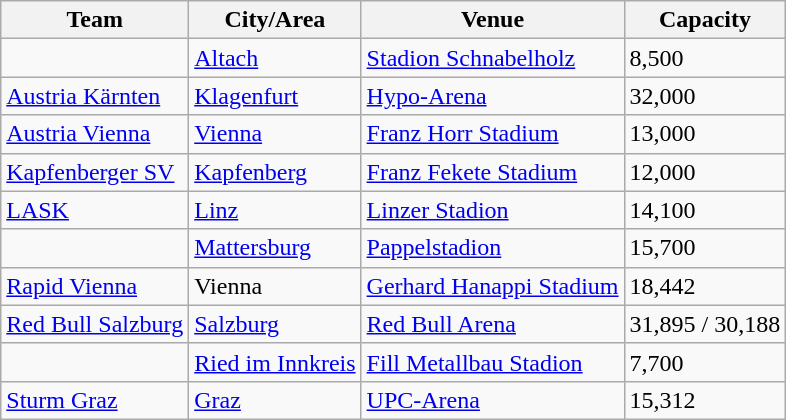<table class="wikitable sortable">
<tr>
<th>Team</th>
<th>City/Area</th>
<th>Venue</th>
<th>Capacity</th>
</tr>
<tr>
<td></td>
<td><a href='#'>Altach</a></td>
<td><a href='#'>Stadion Schnabelholz</a></td>
<td>8,500</td>
</tr>
<tr>
<td><a href='#'>Austria Kärnten</a></td>
<td><a href='#'>Klagenfurt</a></td>
<td><a href='#'>Hypo-Arena</a></td>
<td>32,000</td>
</tr>
<tr>
<td><a href='#'>Austria Vienna</a></td>
<td><a href='#'>Vienna</a></td>
<td><a href='#'>Franz Horr Stadium</a></td>
<td>13,000</td>
</tr>
<tr>
<td><a href='#'>Kapfenberger SV</a></td>
<td><a href='#'>Kapfenberg</a></td>
<td><a href='#'>Franz Fekete Stadium</a></td>
<td>12,000</td>
</tr>
<tr>
<td><a href='#'>LASK</a></td>
<td><a href='#'>Linz</a></td>
<td><a href='#'>Linzer Stadion</a></td>
<td>14,100</td>
</tr>
<tr>
<td></td>
<td><a href='#'>Mattersburg</a></td>
<td><a href='#'>Pappelstadion</a></td>
<td>15,700</td>
</tr>
<tr>
<td><a href='#'>Rapid Vienna</a></td>
<td>Vienna</td>
<td><a href='#'>Gerhard Hanappi Stadium</a></td>
<td>18,442</td>
</tr>
<tr>
<td><a href='#'>Red Bull Salzburg</a></td>
<td><a href='#'>Salzburg</a></td>
<td><a href='#'>Red Bull Arena</a></td>
<td>31,895 / 30,188</td>
</tr>
<tr>
<td></td>
<td><a href='#'>Ried im Innkreis</a></td>
<td><a href='#'>Fill Metallbau Stadion</a></td>
<td>7,700</td>
</tr>
<tr>
<td><a href='#'>Sturm Graz</a></td>
<td><a href='#'>Graz</a></td>
<td><a href='#'>UPC-Arena</a></td>
<td>15,312</td>
</tr>
</table>
